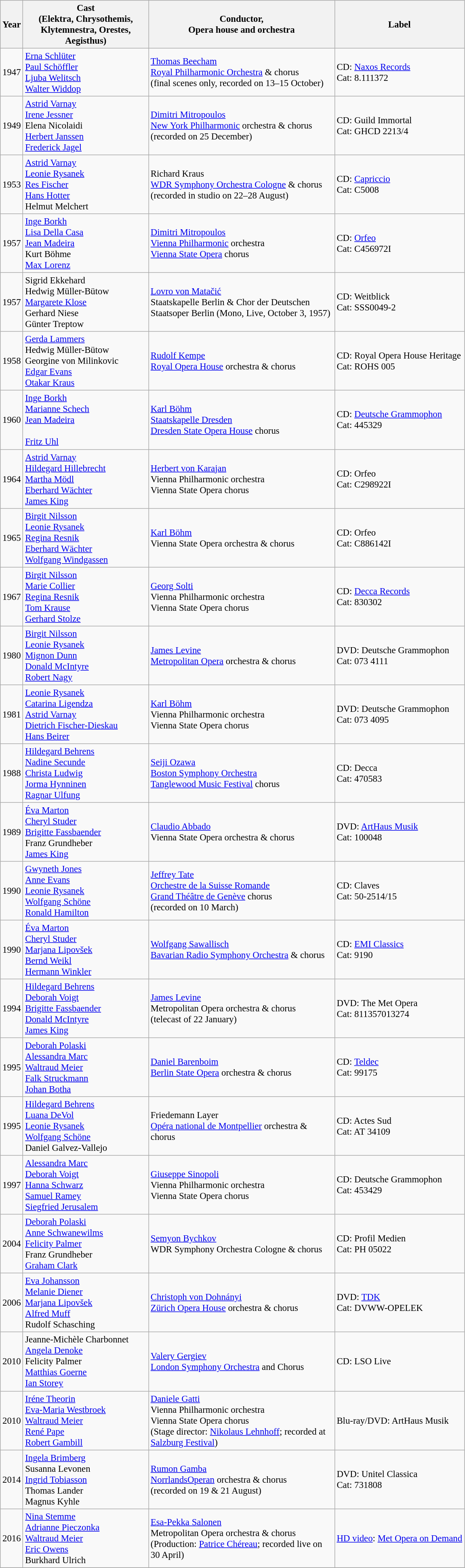<table class="wikitable" style="font-size:95%;">
<tr>
<th>Year</th>
<th Width="200">Cast<br>(Elektra, Chrysothemis,<br>Klytemnestra, Orestes, Aegisthus)</th>
<th Width="300">Conductor,<br>Opera house and orchestra</th>
<th>Label</th>
</tr>
<tr>
<td>1947</td>
<td><a href='#'>Erna Schlüter</a><br><a href='#'>Paul Schöffler</a><br><a href='#'>Ljuba Welitsch</a><br><a href='#'>Walter Widdop</a></td>
<td><a href='#'>Thomas Beecham</a><br><a href='#'>Royal Philharmonic Orchestra</a> & chorus<br>(final scenes only, recorded on 13–15 October)</td>
<td>CD: <a href='#'>Naxos Records</a><br>Cat: 8.111372</td>
</tr>
<tr>
<td>1949</td>
<td><a href='#'>Astrid Varnay</a><br><a href='#'>Irene Jessner</a><br>Elena Nicolaidi<br><a href='#'>Herbert Janssen</a><br><a href='#'>Frederick Jagel</a></td>
<td><a href='#'>Dimitri Mitropoulos</a><br><a href='#'>New York Philharmonic</a> orchestra & chorus<br>(recorded on 25 December)</td>
<td>CD: Guild Immortal<br>Cat: GHCD 2213/4</td>
</tr>
<tr>
<td>1953</td>
<td><a href='#'>Astrid Varnay</a><br><a href='#'>Leonie Rysanek</a><br><a href='#'>Res Fischer</a><br><a href='#'>Hans Hotter</a><br>Helmut Melchert<br></td>
<td>Richard Kraus<br><a href='#'>WDR Symphony Orchestra Cologne</a> & chorus<br>(recorded in studio on 22–28 August)</td>
<td>CD: <a href='#'>Capriccio</a><br>Cat: C5008</td>
</tr>
<tr>
<td>1957</td>
<td><a href='#'>Inge Borkh</a><br><a href='#'>Lisa Della Casa</a><br><a href='#'>Jean Madeira</a><br>Kurt Böhme<br><a href='#'>Max Lorenz</a></td>
<td><a href='#'>Dimitri Mitropoulos</a><br><a href='#'>Vienna Philharmonic</a> orchestra<br><a href='#'>Vienna State Opera</a> chorus</td>
<td>CD: <a href='#'>Orfeo</a><br>Cat: C456972I</td>
</tr>
<tr>
<td>1957</td>
<td>Sigrid Ekkehard<br>Hedwig Müller-Bütow<br><a href='#'>Margarete Klose</a><br>Gerhard Niese<br>Günter Treptow</td>
<td><a href='#'>Lovro von Matačić</a><br>Staatskapelle Berlin & Chor der Deutschen Staatsoper Berlin (Mono, Live, October 3, 1957)</td>
<td>CD: Weitblick<br>Cat: SSS0049-2</td>
</tr>
<tr>
<td>1958</td>
<td><a href='#'>Gerda Lammers</a><br>Hedwig Müller-Bütow<br>Georgine von Milinkovic<br><a href='#'>Edgar Evans</a><br><a href='#'>Otakar Kraus</a></td>
<td><a href='#'>Rudolf Kempe</a><br><a href='#'>Royal Opera House</a> orchestra & chorus</td>
<td>CD: Royal Opera House Heritage<br>Cat: ROHS 005</td>
</tr>
<tr>
<td>1960</td>
<td><a href='#'>Inge Borkh</a><br><a href='#'>Marianne Schech</a><br><a href='#'>Jean Madeira</a><br><br><a href='#'>Fritz Uhl</a></td>
<td><a href='#'>Karl Böhm</a><br><a href='#'>Staatskapelle Dresden</a><br><a href='#'>Dresden State Opera House</a> chorus</td>
<td>CD: <a href='#'>Deutsche Grammophon</a><br>Cat: 445329</td>
</tr>
<tr>
<td>1964</td>
<td><a href='#'>Astrid Varnay</a><br><a href='#'>Hildegard Hillebrecht</a><br><a href='#'>Martha Mödl</a><br><a href='#'>Eberhard Wächter</a><br><a href='#'>James King</a></td>
<td><a href='#'>Herbert von Karajan</a><br>Vienna Philharmonic orchestra<br>Vienna State Opera chorus</td>
<td>CD: Orfeo<br>Cat: C298922I</td>
</tr>
<tr>
<td>1965</td>
<td><a href='#'>Birgit Nilsson</a><br><a href='#'>Leonie Rysanek</a><br><a href='#'>Regina Resnik</a><br><a href='#'>Eberhard Wächter</a><br><a href='#'>Wolfgang Windgassen</a></td>
<td><a href='#'>Karl Böhm</a><br>Vienna State Opera orchestra & chorus</td>
<td>CD: Orfeo<br>Cat: C886142I</td>
</tr>
<tr>
<td>1967</td>
<td><a href='#'>Birgit Nilsson</a><br><a href='#'>Marie Collier</a><br><a href='#'>Regina Resnik</a><br><a href='#'>Tom Krause</a><br><a href='#'>Gerhard Stolze</a></td>
<td><a href='#'>Georg Solti</a><br>Vienna Philharmonic orchestra<br>Vienna State Opera chorus</td>
<td>CD: <a href='#'>Decca Records</a><br>Cat: 830302</td>
</tr>
<tr>
<td>1980</td>
<td><a href='#'>Birgit Nilsson</a><br><a href='#'>Leonie Rysanek</a><br><a href='#'>Mignon Dunn</a><br><a href='#'>Donald McIntyre</a><br><a href='#'>Robert Nagy</a></td>
<td><a href='#'>James Levine</a><br><a href='#'>Metropolitan Opera</a> orchestra & chorus</td>
<td>DVD: Deutsche Grammophon<br>Cat: 073 4111</td>
</tr>
<tr>
<td>1981</td>
<td><a href='#'>Leonie Rysanek</a><br><a href='#'>Catarina Ligendza</a><br><a href='#'>Astrid Varnay</a><br><a href='#'>Dietrich Fischer-Dieskau</a><br><a href='#'>Hans Beirer</a></td>
<td><a href='#'>Karl Böhm</a><br>Vienna Philharmonic orchestra<br>Vienna State Opera chorus</td>
<td>DVD: Deutsche Grammophon<br>Cat: 073 4095</td>
</tr>
<tr>
<td>1988</td>
<td><a href='#'>Hildegard Behrens</a><br><a href='#'>Nadine Secunde</a><br><a href='#'>Christa Ludwig</a><br><a href='#'>Jorma Hynninen</a><br><a href='#'>Ragnar Ulfung</a></td>
<td><a href='#'>Seiji Ozawa</a><br><a href='#'>Boston Symphony Orchestra</a><br><a href='#'>Tanglewood Music Festival</a> chorus</td>
<td>CD: Decca<br>Cat: 470583</td>
</tr>
<tr>
<td>1989</td>
<td><a href='#'>Éva Marton</a><br><a href='#'>Cheryl Studer</a><br><a href='#'>Brigitte Fassbaender</a><br>Franz Grundheber<br><a href='#'>James King</a></td>
<td><a href='#'>Claudio Abbado</a><br>Vienna State Opera orchestra & chorus</td>
<td>DVD: <a href='#'>ArtHaus Musik</a><br>Cat: 100048</td>
</tr>
<tr>
<td>1990</td>
<td><a href='#'>Gwyneth Jones</a><br><a href='#'>Anne Evans</a><br><a href='#'>Leonie Rysanek</a><br><a href='#'>Wolfgang Schöne</a><br><a href='#'>Ronald Hamilton</a></td>
<td><a href='#'>Jeffrey Tate</a><br><a href='#'>Orchestre de la Suisse Romande</a><br><a href='#'>Grand Théâtre de Genève</a> chorus<br>(recorded on 10 March)</td>
<td>CD: Claves<br>Cat: 50-2514/15</td>
</tr>
<tr>
<td>1990</td>
<td><a href='#'>Éva Marton</a><br><a href='#'>Cheryl Studer</a><br><a href='#'>Marjana Lipovšek</a><br><a href='#'>Bernd Weikl</a><br><a href='#'>Hermann Winkler</a></td>
<td><a href='#'>Wolfgang Sawallisch</a><br><a href='#'>Bavarian Radio Symphony Orchestra</a> & chorus</td>
<td>CD: <a href='#'>EMI Classics</a><br>Cat: 9190</td>
</tr>
<tr>
<td>1994</td>
<td><a href='#'>Hildegard Behrens</a><br><a href='#'>Deborah Voigt</a><br><a href='#'>Brigitte Fassbaender</a><br><a href='#'>Donald McIntyre</a><br><a href='#'>James King</a></td>
<td><a href='#'>James Levine</a><br>Metropolitan Opera orchestra & chorus<br>(telecast of 22 January)</td>
<td>DVD: The Met Opera<br>Cat: 811357013274</td>
</tr>
<tr>
<td>1995</td>
<td><a href='#'>Deborah Polaski</a><br><a href='#'>Alessandra Marc</a><br><a href='#'>Waltraud Meier</a><br><a href='#'>Falk Struckmann</a><br><a href='#'>Johan Botha</a></td>
<td><a href='#'>Daniel Barenboim</a><br><a href='#'>Berlin State Opera</a> orchestra & chorus</td>
<td>CD: <a href='#'>Teldec</a><br>Cat: 99175</td>
</tr>
<tr>
<td>1995</td>
<td><a href='#'>Hildegard Behrens</a><br><a href='#'>Luana DeVol</a><br><a href='#'>Leonie Rysanek</a><br><a href='#'>Wolfgang Schöne</a><br>Daniel Galvez-Vallejo</td>
<td>Friedemann Layer<br><a href='#'>Opéra national de Montpellier</a> orchestra & chorus</td>
<td>CD: Actes Sud<br>Cat: AT 34109</td>
</tr>
<tr>
<td>1997</td>
<td><a href='#'>Alessandra Marc</a><br><a href='#'>Deborah Voigt</a><br><a href='#'>Hanna Schwarz</a><br><a href='#'>Samuel Ramey</a><br><a href='#'>Siegfried Jerusalem</a></td>
<td><a href='#'>Giuseppe Sinopoli</a><br>Vienna Philharmonic orchestra<br>Vienna State Opera chorus</td>
<td>CD: Deutsche Grammophon<br>Cat: 453429</td>
</tr>
<tr>
<td>2004</td>
<td><a href='#'>Deborah Polaski</a><br><a href='#'>Anne Schwanewilms</a><br><a href='#'>Felicity Palmer</a><br>Franz Grundheber<br><a href='#'>Graham Clark</a></td>
<td><a href='#'>Semyon Bychkov</a><br>WDR Symphony Orchestra Cologne & chorus</td>
<td>CD: Profil Medien<br>Cat: PH 05022</td>
</tr>
<tr>
<td>2006</td>
<td><a href='#'>Eva Johansson</a><br><a href='#'>Melanie Diener</a><br><a href='#'>Marjana Lipovšek</a><br><a href='#'>Alfred Muff</a><br>Rudolf Schasching</td>
<td><a href='#'>Christoph von Dohnányi</a><br><a href='#'>Zürich Opera House</a> orchestra & chorus</td>
<td>DVD: <a href='#'>TDK</a><br>Cat: DVWW-OPELEK</td>
</tr>
<tr>
<td>2010</td>
<td>Jeanne-Michèle Charbonnet<br><a href='#'>Angela Denoke</a><br>Felicity Palmer<br><a href='#'>Matthias Goerne</a><br><a href='#'>Ian Storey</a></td>
<td><a href='#'>Valery Gergiev</a><br><a href='#'>London Symphony Orchestra</a> and Chorus</td>
<td>CD: LSO Live</td>
</tr>
<tr>
<td>2010</td>
<td><a href='#'>Iréne Theorin</a><br><a href='#'>Eva-Maria Westbroek</a><br><a href='#'>Waltraud Meier</a><br><a href='#'>René Pape</a><br><a href='#'>Robert Gambill</a></td>
<td><a href='#'>Daniele Gatti</a><br>Vienna Philharmonic orchestra<br>Vienna State Opera chorus<br>(Stage director: <a href='#'>Nikolaus Lehnhoff</a>; recorded at <a href='#'>Salzburg Festival</a>)</td>
<td>Blu-ray/DVD: ArtHaus Musik</td>
</tr>
<tr>
<td>2014</td>
<td><a href='#'>Ingela Brimberg</a><br>Susanna Levonen<br><a href='#'>Ingrid Tobiasson</a><br>Thomas Lander<br>Magnus Kyhle</td>
<td><a href='#'>Rumon Gamba</a><br><a href='#'>NorrlandsOperan</a> orchestra & chorus<br>(recorded on 19 & 21 August)</td>
<td>DVD: Unitel Classica<br>Cat: 731808</td>
</tr>
<tr>
<td>2016</td>
<td><a href='#'>Nina Stemme</a><br><a href='#'>Adrianne Pieczonka</a><br><a href='#'>Waltraud Meier</a><br><a href='#'>Eric Owens</a><br>Burkhard Ulrich</td>
<td><a href='#'>Esa-Pekka Salonen</a><br>Metropolitan Opera orchestra & chorus<br>(Production: <a href='#'>Patrice Chéreau</a>; recorded live on 30 April)</td>
<td><a href='#'>HD video</a>: <a href='#'>Met Opera on Demand</a></td>
</tr>
<tr>
</tr>
</table>
